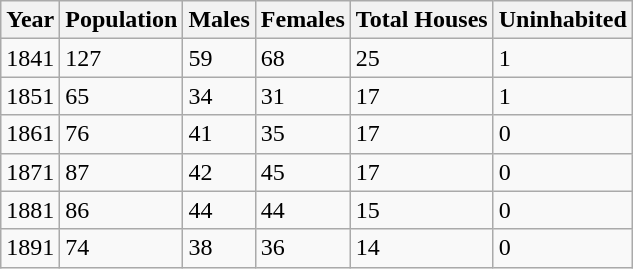<table class="wikitable">
<tr>
<th>Year</th>
<th>Population</th>
<th>Males</th>
<th>Females</th>
<th>Total Houses</th>
<th>Uninhabited</th>
</tr>
<tr>
<td>1841</td>
<td>127</td>
<td>59</td>
<td>68</td>
<td>25</td>
<td>1</td>
</tr>
<tr>
<td>1851</td>
<td>65</td>
<td>34</td>
<td>31</td>
<td>17</td>
<td>1</td>
</tr>
<tr>
<td>1861</td>
<td>76</td>
<td>41</td>
<td>35</td>
<td>17</td>
<td>0</td>
</tr>
<tr>
<td>1871</td>
<td>87</td>
<td>42</td>
<td>45</td>
<td>17</td>
<td>0</td>
</tr>
<tr>
<td>1881</td>
<td>86</td>
<td>44</td>
<td>44</td>
<td>15</td>
<td>0</td>
</tr>
<tr>
<td>1891</td>
<td>74</td>
<td>38</td>
<td>36</td>
<td>14</td>
<td>0</td>
</tr>
</table>
